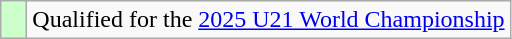<table class="wikitable" style="text-align:left;">
<tr>
<td width=10px bgcolor=#ccffcc></td>
<td>Qualified for the <a href='#'>2025 U21 World Championship</a></td>
</tr>
</table>
